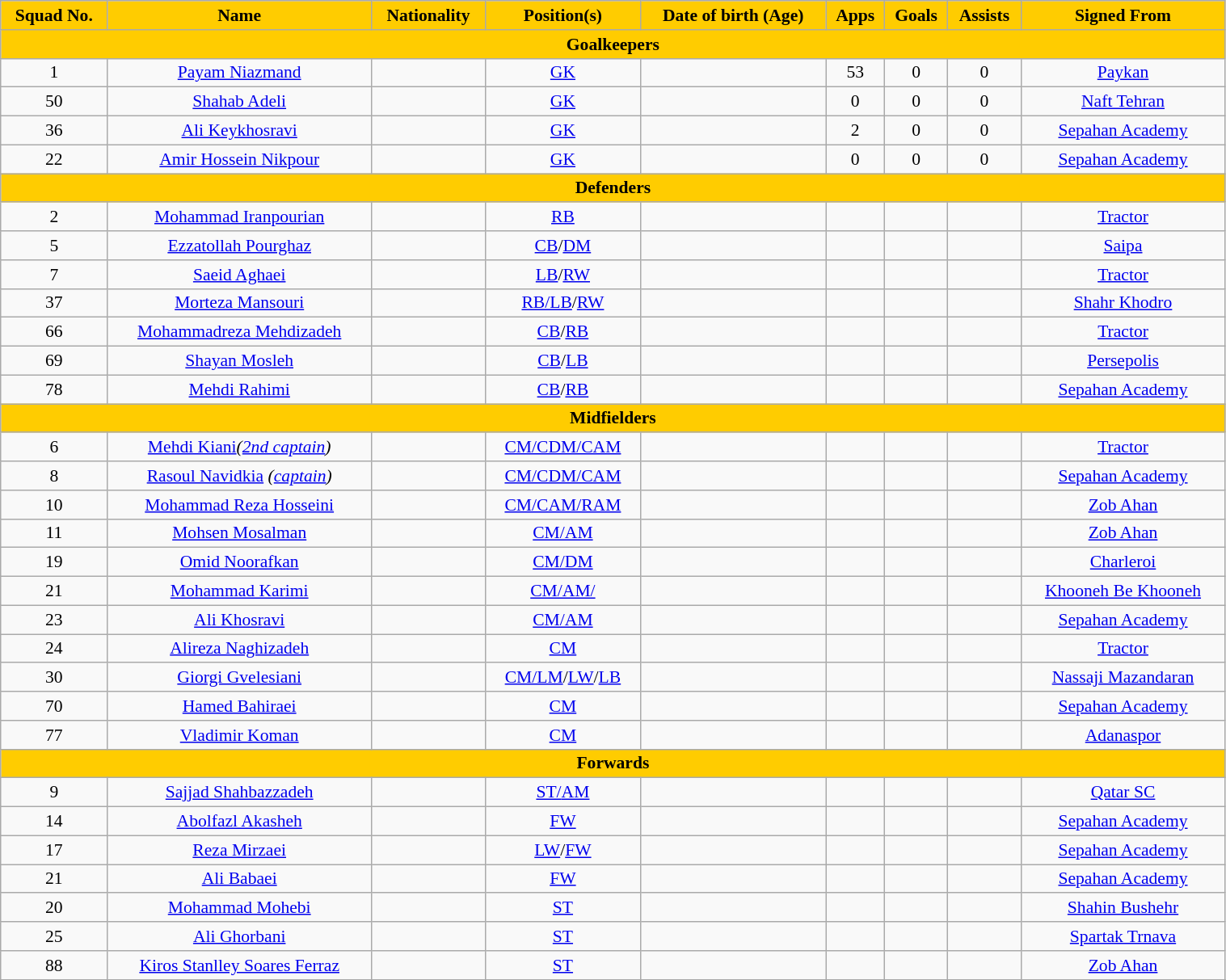<table class="wikitable" style="text-align:center; font-size:90%; width:80%;">
<tr>
<th style="background:#ffcc00; color:black; text-align:center;">Squad No.</th>
<th style="background:#ffcc00; color:black; text-align:center;">Name</th>
<th style="background:#ffcc00; color:black; text-align:center;">Nationality</th>
<th style="background:#ffcc00; color:black; text-align:center;">Position(s)</th>
<th style="background:#ffcc00; color:black; text-align:center;">Date of birth (Age)</th>
<th style="background:#ffcc00; color:black; text-align:center;">Apps</th>
<th style="background:#ffcc00; color:black; text-align:center;">Goals</th>
<th style="background:#ffcc00; color:black; text-align:center;">Assists</th>
<th style="background:#ffcc00; color:black; text-align:center;">Signed From</th>
</tr>
<tr>
<th colspan="9" style="background:#ffcc00; color:black; text-align:center"><strong>Goalkeepers</strong></th>
</tr>
<tr>
<td>1</td>
<td><a href='#'>Payam Niazmand</a></td>
<td></td>
<td><a href='#'>GK</a></td>
<td></td>
<td>53</td>
<td>0</td>
<td>0</td>
<td> <a href='#'>Paykan</a></td>
</tr>
<tr>
<td>50</td>
<td><a href='#'>Shahab Adeli</a></td>
<td></td>
<td><a href='#'>GK</a></td>
<td></td>
<td>0</td>
<td>0</td>
<td>0</td>
<td> <a href='#'>Naft Tehran</a></td>
</tr>
<tr>
<td>36</td>
<td><a href='#'>Ali Keykhosravi</a></td>
<td></td>
<td><a href='#'>GK</a></td>
<td></td>
<td>2</td>
<td>0</td>
<td>0</td>
<td> <a href='#'>Sepahan Academy</a></td>
</tr>
<tr>
<td>22</td>
<td><a href='#'>Amir Hossein Nikpour</a></td>
<td></td>
<td><a href='#'>GK</a></td>
<td></td>
<td>0</td>
<td>0</td>
<td>0</td>
<td> <a href='#'>Sepahan Academy</a></td>
</tr>
<tr>
<th colspan="9" style="background:#ffcc00; color:black; text-align:center"><strong>Defenders</strong></th>
</tr>
<tr>
<td>2</td>
<td><a href='#'>Mohammad Iranpourian</a></td>
<td></td>
<td><a href='#'>RB</a></td>
<td></td>
<td></td>
<td></td>
<td></td>
<td> <a href='#'>Tractor</a></td>
</tr>
<tr>
<td>5</td>
<td><a href='#'>Ezzatollah Pourghaz</a></td>
<td></td>
<td><a href='#'>CB</a>/<a href='#'>DM</a></td>
<td></td>
<td></td>
<td></td>
<td></td>
<td> <a href='#'>Saipa</a></td>
</tr>
<tr>
<td>7</td>
<td><a href='#'>Saeid Aghaei</a></td>
<td></td>
<td><a href='#'>LB</a>/<a href='#'>RW</a></td>
<td></td>
<td></td>
<td></td>
<td></td>
<td> <a href='#'>Tractor</a></td>
</tr>
<tr>
<td>37</td>
<td><a href='#'>Morteza Mansouri</a></td>
<td></td>
<td><a href='#'>RB/LB</a>/<a href='#'>RW</a></td>
<td></td>
<td></td>
<td></td>
<td></td>
<td> <a href='#'>Shahr Khodro</a></td>
</tr>
<tr>
<td>66</td>
<td><a href='#'>Mohammadreza Mehdizadeh</a></td>
<td></td>
<td><a href='#'>CB</a>/<a href='#'>RB</a></td>
<td></td>
<td></td>
<td></td>
<td></td>
<td> <a href='#'>Tractor</a></td>
</tr>
<tr>
<td>69</td>
<td><a href='#'>Shayan Mosleh</a></td>
<td></td>
<td><a href='#'>CB</a>/<a href='#'>LB</a></td>
<td></td>
<td></td>
<td></td>
<td></td>
<td> <a href='#'>Persepolis</a></td>
</tr>
<tr>
<td>78</td>
<td><a href='#'>Mehdi Rahimi</a></td>
<td></td>
<td><a href='#'>CB</a>/<a href='#'>RB</a></td>
<td></td>
<td></td>
<td></td>
<td></td>
<td> <a href='#'>Sepahan Academy</a></td>
</tr>
<tr>
<th colspan="9" style="background:#ffcc00; color:black; text-align:center"><strong>Midfielders</strong></th>
</tr>
<tr>
<td>6</td>
<td><a href='#'>Mehdi Kiani</a><em>(<a href='#'>2nd captain</a>)</em></td>
<td></td>
<td><a href='#'>CM/CDM/CAM</a></td>
<td></td>
<td></td>
<td></td>
<td></td>
<td> <a href='#'>Tractor</a></td>
</tr>
<tr>
<td>8</td>
<td><a href='#'>Rasoul Navidkia</a> <em>(<a href='#'>captain</a>)</em></td>
<td></td>
<td><a href='#'>CM/CDM/CAM</a></td>
<td></td>
<td></td>
<td></td>
<td></td>
<td> <a href='#'>Sepahan Academy</a></td>
</tr>
<tr>
<td>10</td>
<td><a href='#'>Mohammad Reza Hosseini</a></td>
<td></td>
<td><a href='#'>CM/CAM/RAM</a></td>
<td></td>
<td></td>
<td></td>
<td></td>
<td> <a href='#'>Zob Ahan</a></td>
</tr>
<tr>
<td>11</td>
<td><a href='#'>Mohsen Mosalman</a></td>
<td></td>
<td><a href='#'>CM/AM</a></td>
<td></td>
<td></td>
<td></td>
<td></td>
<td> <a href='#'>Zob Ahan</a></td>
</tr>
<tr>
<td>19</td>
<td><a href='#'>Omid Noorafkan</a></td>
<td></td>
<td><a href='#'>CM/DM</a></td>
<td></td>
<td></td>
<td></td>
<td></td>
<td> <a href='#'>Charleroi</a></td>
</tr>
<tr>
<td>21</td>
<td><a href='#'>Mohammad Karimi</a></td>
<td></td>
<td><a href='#'>CM/AM/</a></td>
<td></td>
<td></td>
<td></td>
<td></td>
<td> <a href='#'>Khooneh Be Khooneh</a></td>
</tr>
<tr>
<td>23</td>
<td><a href='#'>Ali Khosravi</a></td>
<td></td>
<td><a href='#'>CM/AM</a></td>
<td></td>
<td></td>
<td></td>
<td></td>
<td> <a href='#'>Sepahan Academy</a></td>
</tr>
<tr>
<td>24</td>
<td><a href='#'>Alireza Naghizadeh</a></td>
<td></td>
<td><a href='#'>CM</a></td>
<td></td>
<td></td>
<td></td>
<td></td>
<td> <a href='#'>Tractor</a></td>
</tr>
<tr>
<td>30</td>
<td><a href='#'>Giorgi Gvelesiani</a></td>
<td></td>
<td><a href='#'>CM/LM</a>/<a href='#'>LW</a>/<a href='#'>LB</a></td>
<td></td>
<td></td>
<td></td>
<td></td>
<td> <a href='#'>Nassaji Mazandaran</a></td>
</tr>
<tr>
<td>70</td>
<td><a href='#'>Hamed Bahiraei</a></td>
<td></td>
<td><a href='#'>CM</a></td>
<td></td>
<td></td>
<td></td>
<td></td>
<td> <a href='#'>Sepahan Academy</a></td>
</tr>
<tr>
<td>77</td>
<td><a href='#'>Vladimir Koman</a></td>
<td></td>
<td><a href='#'>CM</a></td>
<td></td>
<td></td>
<td></td>
<td></td>
<td> <a href='#'>Adanaspor</a></td>
</tr>
<tr>
<th colspan="9" style="background:#ffcc00; color:black; text-align:center"><strong>Forwards</strong></th>
</tr>
<tr>
<td>9</td>
<td><a href='#'>Sajjad Shahbazzadeh</a></td>
<td></td>
<td><a href='#'>ST/</a><a href='#'>AM</a></td>
<td></td>
<td></td>
<td></td>
<td></td>
<td> <a href='#'>Qatar SC</a></td>
</tr>
<tr>
<td>14</td>
<td><a href='#'>Abolfazl Akasheh</a></td>
<td></td>
<td><a href='#'>FW</a></td>
<td></td>
<td></td>
<td></td>
<td></td>
<td> <a href='#'>Sepahan Academy</a></td>
</tr>
<tr>
<td>17</td>
<td><a href='#'>Reza Mirzaei</a></td>
<td></td>
<td><a href='#'>LW</a>/<a href='#'>FW</a></td>
<td></td>
<td></td>
<td></td>
<td></td>
<td> <a href='#'>Sepahan Academy</a></td>
</tr>
<tr>
<td>21</td>
<td><a href='#'>Ali Babaei</a></td>
<td></td>
<td><a href='#'>FW</a></td>
<td></td>
<td></td>
<td></td>
<td></td>
<td> <a href='#'>Sepahan Academy</a></td>
</tr>
<tr>
<td>20</td>
<td><a href='#'>Mohammad Mohebi</a></td>
<td></td>
<td><a href='#'>ST</a></td>
<td></td>
<td></td>
<td></td>
<td></td>
<td> <a href='#'>Shahin Bushehr</a></td>
</tr>
<tr>
<td>25</td>
<td><a href='#'>Ali Ghorbani</a></td>
<td></td>
<td><a href='#'>ST</a></td>
<td></td>
<td></td>
<td></td>
<td></td>
<td> <a href='#'>Spartak Trnava</a></td>
</tr>
<tr>
<td>88</td>
<td><a href='#'>Kiros Stanlley Soares Ferraz</a></td>
<td></td>
<td><a href='#'>ST</a></td>
<td></td>
<td></td>
<td></td>
<td></td>
<td> <a href='#'>Zob Ahan</a></td>
</tr>
<tr>
</tr>
</table>
